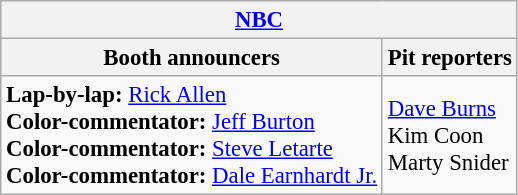<table class="wikitable" style="font-size: 95%">
<tr>
<th colspan="2"><a href='#'>NBC</a></th>
</tr>
<tr>
<th>Booth announcers</th>
<th>Pit reporters</th>
</tr>
<tr>
<td><strong>Lap-by-lap:</strong> <a href='#'>Rick Allen</a><br><strong>Color-commentator:</strong> <a href='#'>Jeff Burton</a><br><strong>Color-commentator:</strong> <a href='#'>Steve Letarte</a><br><strong>Color-commentator:</strong> <a href='#'>Dale Earnhardt Jr.</a></td>
<td><a href='#'>Dave Burns</a><br>Kim Coon<br>Marty Snider</td>
</tr>
</table>
